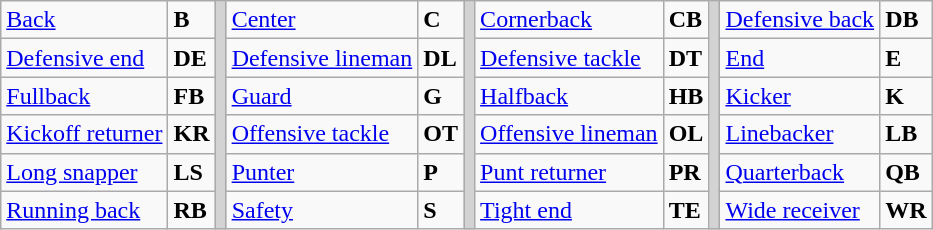<table class="wikitable collapsible collapsed">
<tr>
<td><a href='#'>Back</a></td>
<td><strong>B</strong></td>
<td rowSpan="6" style="background-color:lightgrey;"></td>
<td><a href='#'>Center</a></td>
<td><strong>C</strong></td>
<td rowSpan="6" style="background-color:lightgrey;"></td>
<td><a href='#'>Cornerback</a></td>
<td><strong>CB</strong></td>
<td rowSpan="6" style="background-color:lightgrey;"></td>
<td><a href='#'>Defensive back</a></td>
<td><strong>DB</strong></td>
</tr>
<tr>
<td><a href='#'>Defensive end</a></td>
<td><strong>DE</strong></td>
<td><a href='#'>Defensive lineman</a></td>
<td><strong>DL</strong></td>
<td><a href='#'>Defensive tackle</a></td>
<td><strong>DT</strong></td>
<td><a href='#'>End</a></td>
<td><strong>E</strong></td>
</tr>
<tr>
<td><a href='#'>Fullback</a></td>
<td><strong>FB</strong></td>
<td><a href='#'>Guard</a></td>
<td><strong>G</strong></td>
<td><a href='#'>Halfback</a></td>
<td><strong>HB</strong></td>
<td><a href='#'>Kicker</a></td>
<td><strong>K</strong></td>
</tr>
<tr>
<td><a href='#'>Kickoff returner</a></td>
<td><strong>KR</strong></td>
<td><a href='#'>Offensive tackle</a></td>
<td><strong>OT</strong></td>
<td><a href='#'>Offensive lineman</a></td>
<td><strong>OL</strong></td>
<td><a href='#'>Linebacker</a></td>
<td><strong>LB</strong></td>
</tr>
<tr>
<td><a href='#'>Long snapper</a></td>
<td><strong>LS</strong></td>
<td><a href='#'>Punter</a></td>
<td><strong>P</strong></td>
<td><a href='#'>Punt returner</a></td>
<td><strong>PR</strong></td>
<td><a href='#'>Quarterback</a></td>
<td><strong>QB</strong></td>
</tr>
<tr>
<td><a href='#'>Running back</a></td>
<td><strong>RB</strong></td>
<td><a href='#'>Safety</a></td>
<td><strong>S</strong></td>
<td><a href='#'>Tight end</a></td>
<td><strong>TE</strong></td>
<td><a href='#'>Wide receiver</a></td>
<td><strong>WR</strong></td>
</tr>
</table>
